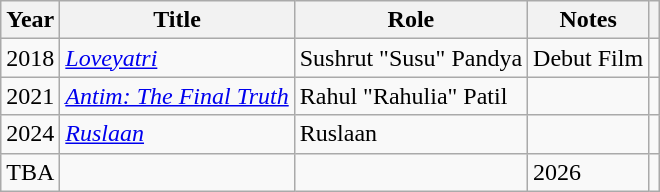<table class="wikitable">
<tr>
<th scope="col">Year</th>
<th scope="col">Title</th>
<th scope="col">Role</th>
<th>Notes</th>
<th></th>
</tr>
<tr>
<td>2018</td>
<td><em><a href='#'>Loveyatri</a></em></td>
<td>Sushrut "Susu" Pandya</td>
<td>Debut Film</td>
<td></td>
</tr>
<tr>
<td>2021</td>
<td><em><a href='#'>Antim: The Final Truth</a></em></td>
<td>Rahul "Rahulia" Patil</td>
<td></td>
<td></td>
</tr>
<tr>
<td>2024</td>
<td><em><a href='#'>Ruslaan</a></em></td>
<td>Ruslaan</td>
<td></td>
<td></td>
</tr>
<tr>
<td>TBA</td>
<td></td>
<td></td>
<td>2026</td>
<td></td>
</tr>
</table>
